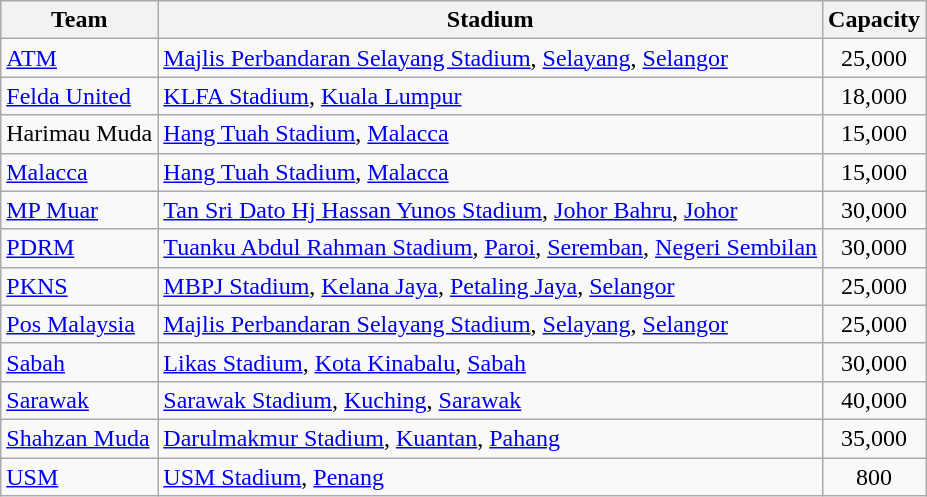<table class="wikitable sortable">
<tr>
<th>Team</th>
<th>Stadium</th>
<th>Capacity</th>
</tr>
<tr>
<td><a href='#'>ATM</a></td>
<td><a href='#'>Majlis Perbandaran Selayang Stadium</a>, <a href='#'>Selayang</a>, <a href='#'>Selangor</a></td>
<td align="center">25,000</td>
</tr>
<tr>
<td><a href='#'>Felda United</a></td>
<td><a href='#'>KLFA Stadium</a>, <a href='#'>Kuala Lumpur</a></td>
<td align ="center">18,000</td>
</tr>
<tr>
<td>Harimau Muda</td>
<td><a href='#'>Hang Tuah Stadium</a>, <a href='#'>Malacca</a></td>
<td align="center">15,000</td>
</tr>
<tr>
<td><a href='#'>Malacca</a></td>
<td><a href='#'>Hang Tuah Stadium</a>, <a href='#'>Malacca</a></td>
<td align="center">15,000</td>
</tr>
<tr>
<td><a href='#'>MP Muar</a></td>
<td><a href='#'>Tan Sri Dato Hj Hassan Yunos Stadium</a>, <a href='#'>Johor Bahru</a>, <a href='#'>Johor</a></td>
<td align="center">30,000</td>
</tr>
<tr>
<td><a href='#'>PDRM</a></td>
<td><a href='#'>Tuanku Abdul Rahman Stadium</a>, <a href='#'>Paroi</a>, <a href='#'>Seremban</a>, <a href='#'>Negeri Sembilan</a></td>
<td align="center">30,000</td>
</tr>
<tr>
<td><a href='#'>PKNS</a></td>
<td><a href='#'>MBPJ Stadium</a>, <a href='#'>Kelana Jaya</a>, <a href='#'>Petaling Jaya</a>, <a href='#'>Selangor</a></td>
<td align="center">25,000</td>
</tr>
<tr>
<td><a href='#'>Pos Malaysia</a></td>
<td><a href='#'>Majlis Perbandaran Selayang Stadium</a>, <a href='#'>Selayang</a>, <a href='#'>Selangor</a></td>
<td align="center">25,000</td>
</tr>
<tr>
<td><a href='#'>Sabah</a></td>
<td><a href='#'>Likas Stadium</a>, <a href='#'>Kota Kinabalu</a>, <a href='#'>Sabah</a></td>
<td align="center">30,000</td>
</tr>
<tr>
<td><a href='#'>Sarawak</a></td>
<td><a href='#'>Sarawak Stadium</a>, <a href='#'>Kuching</a>, <a href='#'>Sarawak</a></td>
<td align="center">40,000</td>
</tr>
<tr>
<td><a href='#'>Shahzan Muda</a></td>
<td><a href='#'>Darulmakmur Stadium</a>, <a href='#'>Kuantan</a>, <a href='#'>Pahang</a></td>
<td align="center">35,000</td>
</tr>
<tr>
<td><a href='#'>USM</a></td>
<td><a href='#'>USM Stadium</a>, <a href='#'>Penang</a></td>
<td align="center">800</td>
</tr>
</table>
